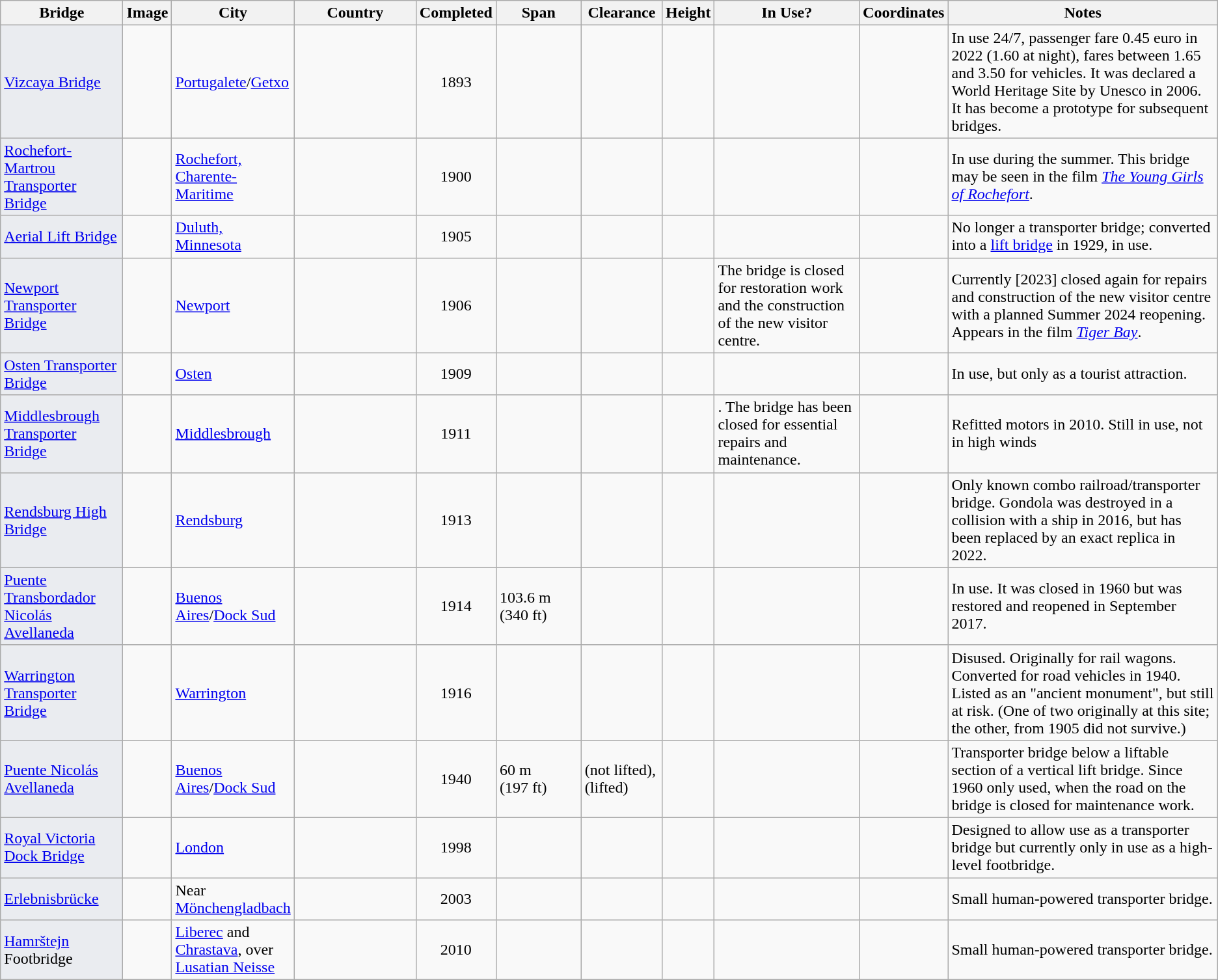<table class="wikitable sortable">
<tr>
<th>Bridge</th>
<th>Image</th>
<th width=10%>City</th>
<th width=10%>Country</th>
<th>Completed</th>
<th width=7%>Span</th>
<th>Clearance</th>
<th>Height</th>
<th>In Use?</th>
<th>Coordinates</th>
<th>Notes</th>
</tr>
<tr>
<td bgcolor=EAECF0><a href='#'>Vizcaya Bridge</a></td>
<td></td>
<td><a href='#'>Portugalete</a>/<a href='#'>Getxo</a></td>
<td></td>
<td align="center">1893</td>
<td></td>
<td></td>
<td></td>
<td></td>
<td></td>
<td>In use 24/7, passenger fare 0.45 euro in 2022 (1.60 at night), fares between 1.65 and 3.50 for vehicles. It was declared a World Heritage Site by Unesco in 2006. It has become a prototype for subsequent bridges.</td>
</tr>
<tr>
<td bgcolor=EAECF0><a href='#'>Rochefort-Martrou Transporter Bridge</a></td>
<td></td>
<td><a href='#'>Rochefort, Charente-Maritime</a></td>
<td></td>
<td align="center">1900</td>
<td></td>
<td></td>
<td></td>
<td></td>
<td></td>
<td>In use during the summer. This bridge may be seen in the film <em><a href='#'>The Young Girls of Rochefort</a></em>.</td>
</tr>
<tr>
<td bgcolor=EAECF0><a href='#'>Aerial Lift Bridge</a></td>
<td></td>
<td><a href='#'>Duluth, Minnesota</a></td>
<td></td>
<td align="center">1905</td>
<td></td>
<td></td>
<td></td>
<td></td>
<td></td>
<td>No longer a transporter bridge; converted into a <a href='#'>lift bridge</a> in 1929, in use.</td>
</tr>
<tr>
<td bgcolor=EAECF0><a href='#'>Newport Transporter Bridge</a></td>
<td></td>
<td><a href='#'>Newport</a></td>
<td></td>
<td align="center">1906</td>
<td></td>
<td></td>
<td></td>
<td> The bridge is closed for restoration work and the construction of the new visitor centre.</td>
<td></td>
<td>Currently [2023] closed again for repairs and construction of the new visitor centre with a planned Summer 2024 reopening. Appears in the film <em><a href='#'>Tiger Bay</a></em>.</td>
</tr>
<tr>
<td bgcolor=EAECF0><a href='#'>Osten Transporter Bridge</a></td>
<td></td>
<td><a href='#'>Osten</a></td>
<td></td>
<td align="center">1909</td>
<td></td>
<td></td>
<td></td>
<td></td>
<td></td>
<td>In use, but only as a tourist attraction.</td>
</tr>
<tr>
<td bgcolor=EAECF0><a href='#'>Middlesbrough Transporter Bridge</a></td>
<td></td>
<td><a href='#'>Middlesbrough</a></td>
<td></td>
<td align="center">1911</td>
<td></td>
<td></td>
<td></td>
<td>. The bridge has been closed for essential repairs and maintenance.</td>
<td></td>
<td>Refitted motors in 2010. Still in use, not in high winds</td>
</tr>
<tr>
<td bgcolor=EAECF0><a href='#'>Rendsburg High Bridge</a></td>
<td></td>
<td><a href='#'>Rendsburg</a></td>
<td></td>
<td align="center">1913</td>
<td></td>
<td></td>
<td></td>
<td></td>
<td></td>
<td>Only known combo railroad/transporter bridge. Gondola was destroyed in a collision with a ship in 2016, but has been replaced by an exact replica in 2022.</td>
</tr>
<tr>
<td bgcolor=EAECF0><a href='#'>Puente Transbordador Nicolás Avellaneda</a></td>
<td></td>
<td><a href='#'>Buenos Aires</a>/<a href='#'>Dock Sud</a></td>
<td></td>
<td align="center">1914</td>
<td>103.6 m (340 ft)</td>
<td></td>
<td></td>
<td></td>
<td></td>
<td>In use. It was closed in 1960 but was restored and reopened in September 2017.</td>
</tr>
<tr>
<td bgcolor=EAECF0><a href='#'>Warrington Transporter Bridge</a></td>
<td></td>
<td><a href='#'>Warrington</a></td>
<td></td>
<td align="center">1916</td>
<td></td>
<td></td>
<td></td>
<td></td>
<td></td>
<td>Disused. Originally for rail wagons. Converted for road vehicles in 1940. Listed as an "ancient monument", but still at risk. (One of two originally at this site; the other, from 1905 did not survive.)</td>
</tr>
<tr>
<td bgcolor=EAECF0><a href='#'>Puente Nicolás Avellaneda</a></td>
<td></td>
<td><a href='#'>Buenos Aires</a>/<a href='#'>Dock Sud</a></td>
<td></td>
<td align="center">1940</td>
<td>60 m (197 ft)</td>
<td> (not lifted),  (lifted)</td>
<td></td>
<td></td>
<td></td>
<td>Transporter bridge below a liftable section of a vertical lift bridge. Since 1960 only used, when the road on the bridge is closed for maintenance work.</td>
</tr>
<tr>
<td bgcolor=EAECF0><a href='#'>Royal Victoria Dock Bridge</a></td>
<td></td>
<td><a href='#'>London</a></td>
<td></td>
<td align="center">1998</td>
<td></td>
<td></td>
<td></td>
<td></td>
<td></td>
<td>Designed to allow use as a transporter bridge but currently only in use as a high-level footbridge.</td>
</tr>
<tr>
<td bgcolor=EAECF0><a href='#'>Erlebnisbrücke</a></td>
<td></td>
<td>Near <a href='#'>Mönchengladbach</a></td>
<td></td>
<td align="center">2003</td>
<td></td>
<td></td>
<td></td>
<td></td>
<td></td>
<td>Small human-powered transporter bridge.</td>
</tr>
<tr>
<td bgcolor=EAECF0><a href='#'>Hamrštejn</a> Footbridge</td>
<td></td>
<td><a href='#'>Liberec</a> and <a href='#'>Chrastava</a>, over <a href='#'>Lusatian Neisse</a></td>
<td></td>
<td align="center">2010</td>
<td></td>
<td></td>
<td></td>
<td></td>
<td></td>
<td>Small human-powered transporter bridge.</td>
</tr>
</table>
